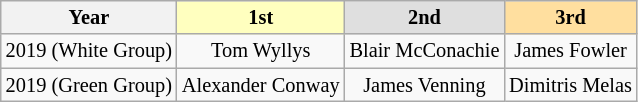<table class="wikitable" style="font-size:85%; text-align:center">
<tr>
<th>Year</th>
<td style="background-color:#ffffbf"> <strong>1st</strong> </td>
<td style="background-color:#dfdfdf"> <strong>2nd</strong> </td>
<td style="background-color:#ffdf9f"> <strong>3rd</strong> </td>
</tr>
<tr>
<td>2019 (White Group)</td>
<td>Tom Wyllys</td>
<td>Blair McConachie</td>
<td>James Fowler</td>
</tr>
<tr>
<td>2019 (Green Group)</td>
<td>Alexander Conway</td>
<td>James Venning</td>
<td>Dimitris Melas</td>
</tr>
</table>
